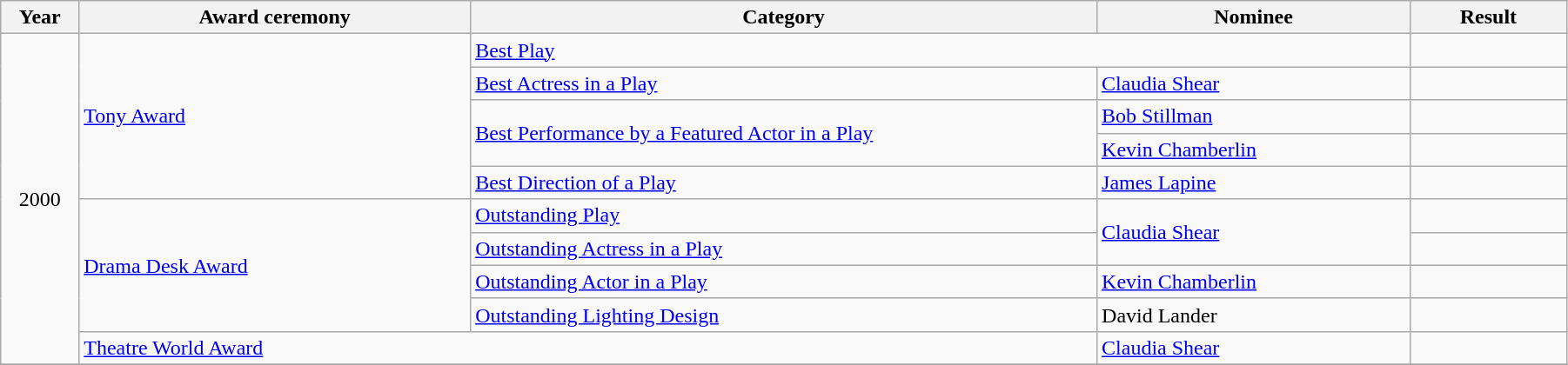<table class="wikitable" width="95%">
<tr>
<th width="5%">Year</th>
<th width="25%">Award ceremony</th>
<th width="40%">Category</th>
<th width="20%">Nominee</th>
<th width="10%">Result</th>
</tr>
<tr>
<td rowspan="10" align="center">2000</td>
<td rowspan="5"><a href='#'>Tony Award</a></td>
<td colspan="2"><a href='#'>Best Play</a></td>
<td></td>
</tr>
<tr>
<td><a href='#'>Best Actress in a Play</a></td>
<td><a href='#'>Claudia Shear</a></td>
<td></td>
</tr>
<tr>
<td rowspan="2"><a href='#'>Best Performance by a Featured Actor in a Play</a></td>
<td><a href='#'>Bob Stillman</a></td>
<td></td>
</tr>
<tr>
<td><a href='#'>Kevin Chamberlin</a></td>
<td></td>
</tr>
<tr>
<td><a href='#'>Best Direction of a Play</a></td>
<td><a href='#'>James Lapine</a></td>
<td></td>
</tr>
<tr>
<td rowspan="4"><a href='#'>Drama Desk Award</a></td>
<td><a href='#'>Outstanding Play</a></td>
<td rowspan=2><a href='#'>Claudia Shear</a></td>
<td></td>
</tr>
<tr>
<td><a href='#'>Outstanding Actress in a Play</a></td>
<td></td>
</tr>
<tr>
<td><a href='#'>Outstanding Actor in a Play</a></td>
<td><a href='#'>Kevin Chamberlin</a></td>
<td></td>
</tr>
<tr>
<td><a href='#'>Outstanding Lighting Design</a></td>
<td>David Lander</td>
<td></td>
</tr>
<tr>
<td colspan=2><a href='#'>Theatre World Award</a></td>
<td><a href='#'>Claudia Shear</a></td>
<td></td>
</tr>
<tr>
</tr>
</table>
